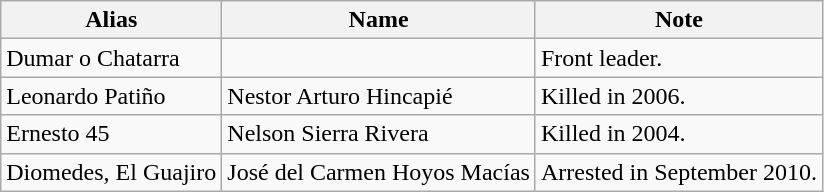<table class="wikitable">
<tr>
<th>Alias</th>
<th>Name</th>
<th>Note</th>
</tr>
<tr>
<td>Dumar o Chatarra</td>
<td></td>
<td>Front leader.</td>
</tr>
<tr>
<td>Leonardo Patiño</td>
<td>Nestor Arturo Hincapié</td>
<td>Killed in 2006.</td>
</tr>
<tr>
<td>Ernesto 45</td>
<td>Nelson Sierra Rivera</td>
<td>Killed in 2004.</td>
</tr>
<tr>
<td>Diomedes, El Guajiro</td>
<td>José del Carmen Hoyos Macías</td>
<td>Arrested in September 2010.</td>
</tr>
</table>
